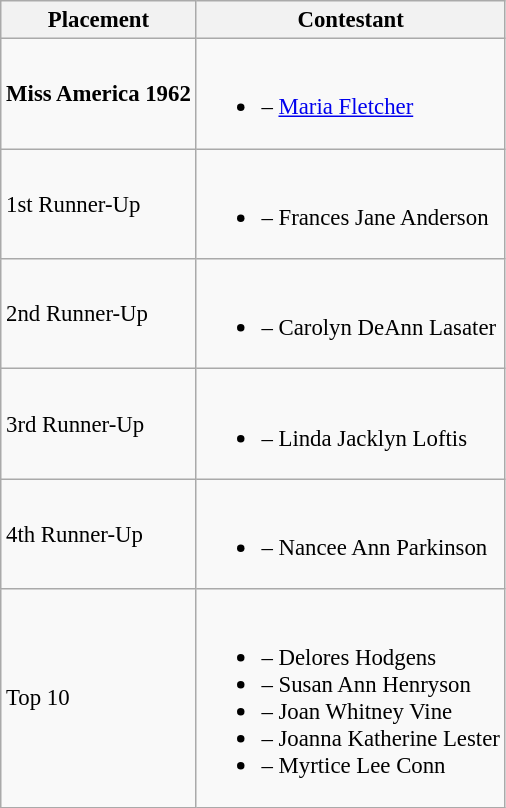<table class="wikitable sortable" style="font-size: 95%;">
<tr>
<th>Placement</th>
<th>Contestant</th>
</tr>
<tr>
<td><strong>Miss America 1962</strong></td>
<td><br><ul><li> – <a href='#'>Maria Fletcher</a></li></ul></td>
</tr>
<tr>
<td>1st Runner-Up</td>
<td><br><ul><li> – Frances Jane Anderson</li></ul></td>
</tr>
<tr>
<td>2nd Runner-Up</td>
<td><br><ul><li> – Carolyn DeAnn Lasater</li></ul></td>
</tr>
<tr>
<td>3rd Runner-Up</td>
<td><br><ul><li> – Linda Jacklyn Loftis</li></ul></td>
</tr>
<tr>
<td>4th Runner-Up</td>
<td><br><ul><li> – Nancee Ann Parkinson</li></ul></td>
</tr>
<tr>
<td>Top 10</td>
<td><br><ul><li> – Delores Hodgens</li><li> – Susan Ann Henryson</li><li> – Joan Whitney Vine</li><li> – Joanna Katherine Lester</li><li> – Myrtice Lee Conn</li></ul></td>
</tr>
</table>
